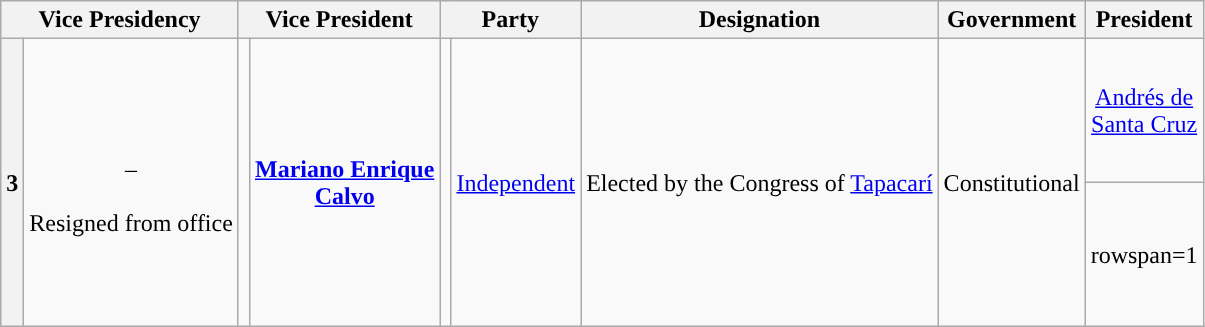<table class="wikitable" style="text-align:center;">
<tr>
<th colspan="2">Vice Presidency</th>
<th colspan="2">Vice President</th>
<th colspan="2">Party</th>
<th>Designation</th>
<th>Government</th>
<th>President</th>
</tr>
<tr style="height:6em;">
<th rowspan="2">3</th>
<td rowspan="2"><br>–<br><br>Resigned from office</td>
<td rowspan="2" data-sort-value="Calvo, Mariano"></td>
<td rowspan="2"><strong><a href='#'>Mariano Enrique<br>Calvo</a></strong></td>
<td rowspan="2" style="background-color:"></td>
<td rowspan="2"><a href='#'>Independent</a></td>
<td rowspan="2">Elected by the Congress of <a href='#'>Tapacarí</a></td>
<td rowspan="2">Constitutional</td>
<td rowspan="1"><a href='#'>Andrés de<br>Santa Cruz</a></td>
</tr>
<tr style="height:6em;">
<td>rowspan=1 </td>
</tr>
</table>
